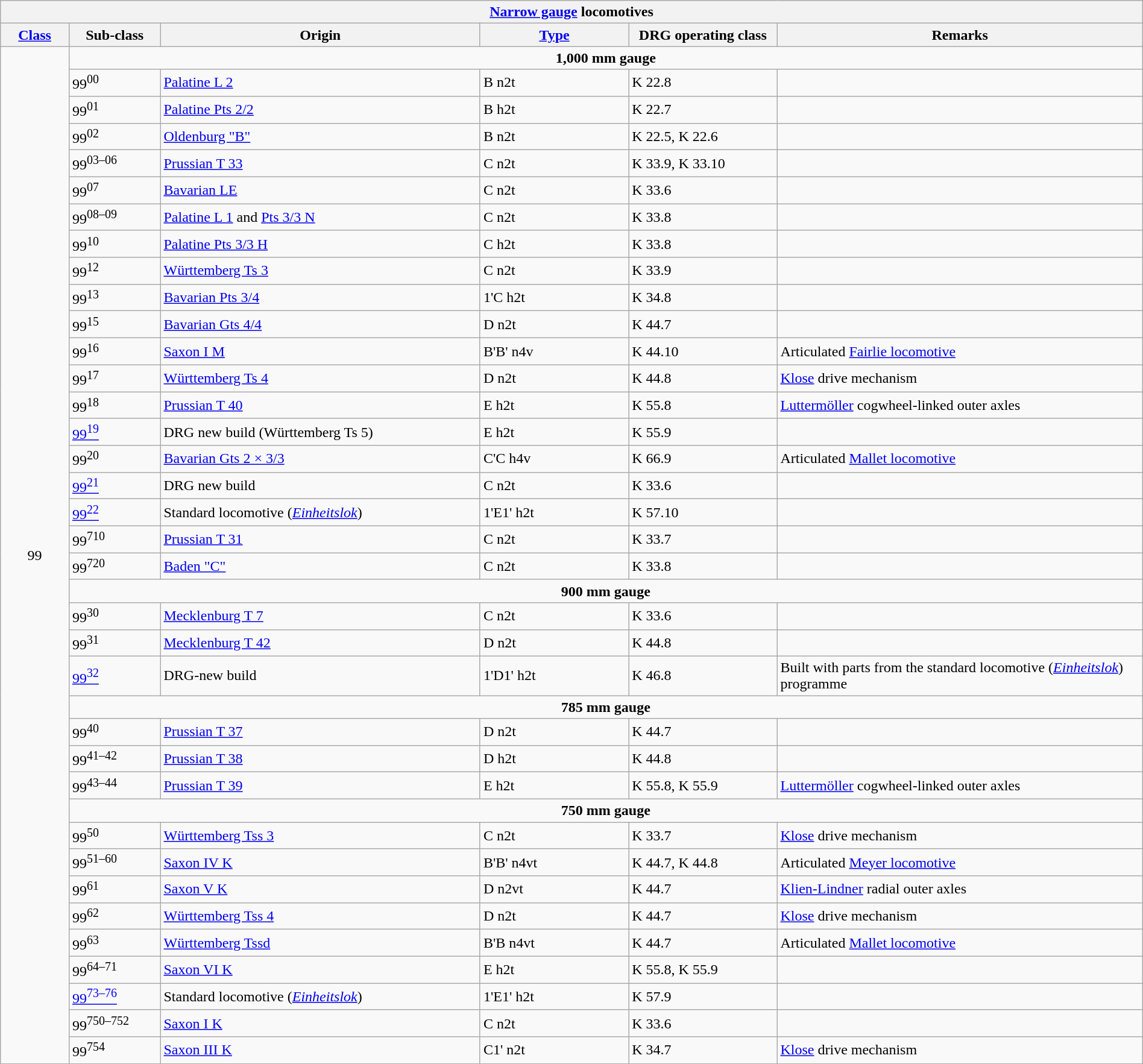<table class="wikitable" width="100%">
<tr>
<th colspan="6"><a href='#'>Narrow gauge</a> locomotives</th>
</tr>
<tr>
<th width="6%"><a href='#'>Class</a></th>
<th width="8%">Sub-class</th>
<th width="28%">Origin</th>
<th width="13%"><a href='#'>Type</a></th>
<th width="13%">DRG operating class</th>
<th width="32%">Remarks</th>
</tr>
<tr>
<td rowspan="38" align="center">99</td>
<td colspan="5" align="center"><strong>1,000 mm gauge</strong></td>
</tr>
<tr>
<td>99<sup>00</sup></td>
<td><a href='#'>Palatine L 2</a></td>
<td>B n2t</td>
<td>K 22.8</td>
<td></td>
</tr>
<tr>
<td>99<sup>01</sup></td>
<td><a href='#'>Palatine Pts 2/2</a></td>
<td>B h2t</td>
<td>K 22.7</td>
<td></td>
</tr>
<tr>
<td>99<sup>02</sup></td>
<td><a href='#'>Oldenburg "B"</a></td>
<td>B n2t</td>
<td>K 22.5, K 22.6</td>
<td></td>
</tr>
<tr>
<td>99<sup>03–06</sup></td>
<td><a href='#'>Prussian T 33</a></td>
<td>C n2t</td>
<td>K 33.9, K 33.10</td>
<td></td>
</tr>
<tr>
<td>99<sup>07</sup></td>
<td><a href='#'>Bavarian LE</a></td>
<td>C n2t</td>
<td>K 33.6</td>
<td></td>
</tr>
<tr>
<td>99<sup>08–09</sup></td>
<td><a href='#'>Palatine L 1</a> and <a href='#'>Pts 3/3 N</a></td>
<td>C n2t</td>
<td>K 33.8</td>
<td></td>
</tr>
<tr>
<td>99<sup>10</sup></td>
<td><a href='#'>Palatine Pts 3/3 H</a></td>
<td>C h2t</td>
<td>K 33.8</td>
<td></td>
</tr>
<tr>
<td>99<sup>12</sup></td>
<td><a href='#'>Württemberg Ts 3</a></td>
<td>C n2t</td>
<td>K 33.9</td>
<td></td>
</tr>
<tr>
<td>99<sup>13</sup></td>
<td><a href='#'>Bavarian Pts 3/4</a></td>
<td>1'C h2t</td>
<td>K 34.8</td>
<td></td>
</tr>
<tr>
<td>99<sup>15</sup></td>
<td><a href='#'>Bavarian Gts 4/4</a></td>
<td>D n2t</td>
<td>K 44.7</td>
<td></td>
</tr>
<tr>
<td>99<sup>16</sup></td>
<td><a href='#'>Saxon I M</a></td>
<td>B'B' n4v</td>
<td>K 44.10</td>
<td>Articulated <a href='#'>Fairlie locomotive</a></td>
</tr>
<tr>
<td>99<sup>17</sup></td>
<td><a href='#'>Württemberg Ts 4</a></td>
<td>D n2t</td>
<td>K 44.8</td>
<td><a href='#'>Klose</a> drive mechanism</td>
</tr>
<tr>
<td>99<sup>18</sup></td>
<td><a href='#'>Prussian T 40</a></td>
<td>E h2t</td>
<td>K 55.8</td>
<td><a href='#'>Luttermöller</a> cogwheel-linked outer axles</td>
</tr>
<tr>
<td><a href='#'>99<sup>19</sup></a></td>
<td>DRG new build (Württemberg Ts 5)</td>
<td>E h2t</td>
<td>K 55.9</td>
<td></td>
</tr>
<tr>
<td>99<sup>20</sup></td>
<td><a href='#'>Bavarian Gts 2 × 3/3</a></td>
<td>C'C h4v</td>
<td>K 66.9</td>
<td>Articulated <a href='#'>Mallet locomotive</a></td>
</tr>
<tr>
<td><a href='#'>99<sup>21</sup></a></td>
<td>DRG new build</td>
<td>C n2t</td>
<td>K 33.6</td>
<td></td>
</tr>
<tr>
<td><a href='#'>99<sup>22</sup></a></td>
<td>Standard locomotive (<a href='#'><em>Einheitslok</em></a>)</td>
<td>1'E1' h2t</td>
<td>K 57.10</td>
<td></td>
</tr>
<tr>
<td>99<sup>710</sup></td>
<td><a href='#'>Prussian T 31</a></td>
<td>C n2t</td>
<td>K 33.7</td>
<td></td>
</tr>
<tr>
<td>99<sup>720</sup></td>
<td><a href='#'>Baden "C"</a></td>
<td>C n2t</td>
<td>K 33.8</td>
<td></td>
</tr>
<tr>
<td colspan="5" align="center"><strong>900 mm gauge</strong></td>
</tr>
<tr>
<td>99<sup>30</sup></td>
<td><a href='#'>Mecklenburg T 7</a></td>
<td>C n2t</td>
<td>K 33.6</td>
<td></td>
</tr>
<tr>
<td>99<sup>31</sup></td>
<td><a href='#'>Mecklenburg T 42</a></td>
<td>D n2t</td>
<td>K 44.8</td>
<td></td>
</tr>
<tr>
<td><a href='#'>99<sup>32</sup></a></td>
<td>DRG-new build</td>
<td>1'D1' h2t</td>
<td>K 46.8</td>
<td>Built with parts from the standard locomotive (<em><a href='#'>Einheitslok</a></em>) programme</td>
</tr>
<tr>
<td colspan="5" align="center"><strong>785 mm gauge</strong></td>
</tr>
<tr>
<td>99<sup>40</sup></td>
<td><a href='#'>Prussian T 37</a></td>
<td>D n2t</td>
<td>K 44.7</td>
<td></td>
</tr>
<tr>
<td>99<sup>41–42</sup></td>
<td><a href='#'>Prussian T 38</a></td>
<td>D h2t</td>
<td>K 44.8</td>
<td></td>
</tr>
<tr>
<td>99<sup>43–44</sup></td>
<td><a href='#'>Prussian T 39</a></td>
<td>E h2t</td>
<td>K 55.8, K 55.9</td>
<td><a href='#'>Luttermöller</a> cogwheel-linked outer axles</td>
</tr>
<tr>
<td colspan="5" align="center"><strong>750 mm gauge</strong></td>
</tr>
<tr>
<td>99<sup>50</sup></td>
<td><a href='#'>Württemberg Tss 3</a></td>
<td>C n2t</td>
<td>K 33.7</td>
<td><a href='#'>Klose</a> drive mechanism</td>
</tr>
<tr>
<td>99<sup>51–60</sup></td>
<td><a href='#'>Saxon IV K</a></td>
<td>B'B' n4vt</td>
<td>K 44.7, K 44.8</td>
<td>Articulated <a href='#'>Meyer locomotive</a></td>
</tr>
<tr>
<td>99<sup>61</sup></td>
<td><a href='#'>Saxon V K</a></td>
<td>D n2vt</td>
<td>K 44.7</td>
<td><a href='#'>Klien-Lindner</a> radial outer axles</td>
</tr>
<tr>
<td>99<sup>62</sup></td>
<td><a href='#'>Württemberg Tss 4</a></td>
<td>D n2t</td>
<td>K 44.7</td>
<td><a href='#'>Klose</a> drive mechanism</td>
</tr>
<tr>
<td>99<sup>63</sup></td>
<td><a href='#'>Württemberg Tssd</a></td>
<td>B'B n4vt</td>
<td>K 44.7</td>
<td>Articulated <a href='#'>Mallet locomotive</a></td>
</tr>
<tr>
<td>99<sup>64–71</sup></td>
<td><a href='#'>Saxon VI K</a></td>
<td>E h2t</td>
<td>K 55.8, K 55.9</td>
<td></td>
</tr>
<tr>
<td><a href='#'>99<sup>73–76</sup></a></td>
<td>Standard locomotive (<a href='#'><em>Einheitslok</em></a>)</td>
<td>1'E1' h2t</td>
<td>K 57.9</td>
<td></td>
</tr>
<tr>
<td>99<sup>750–752</sup></td>
<td><a href='#'>Saxon I K</a></td>
<td>C n2t</td>
<td>K 33.6</td>
<td></td>
</tr>
<tr>
<td>99<sup>754</sup></td>
<td><a href='#'>Saxon III K</a></td>
<td>C1' n2t</td>
<td>K 34.7</td>
<td><a href='#'>Klose</a> drive mechanism</td>
</tr>
</table>
